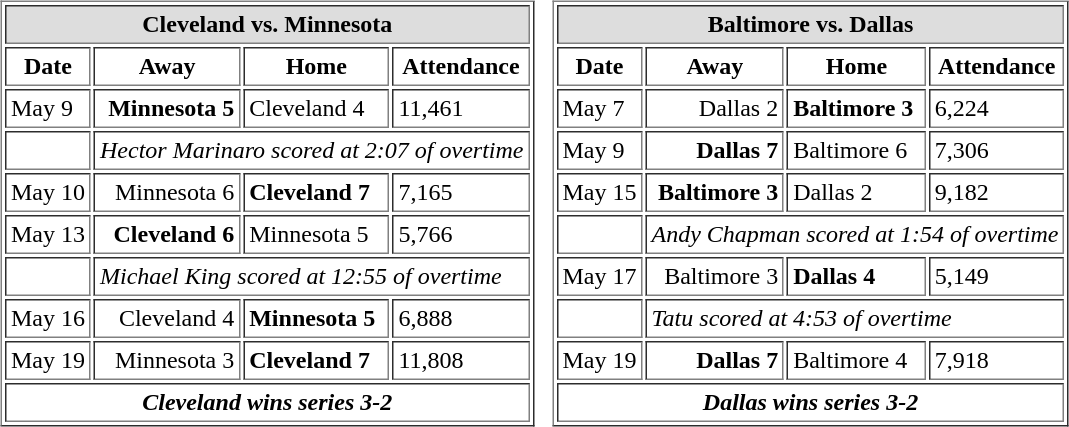<table cellspacing="10">
<tr>
<td valign="top"><br><table cellpadding="3" border="1">
<tr>
<th bgcolor="#DDDDDD" align="center" colspan="4">Cleveland vs. Minnesota</th>
</tr>
<tr>
<th>Date</th>
<th>Away</th>
<th>Home</th>
<th>Attendance</th>
</tr>
<tr>
<td>May 9</td>
<td align="right"><strong>Minnesota 5</strong></td>
<td>Cleveland 4</td>
<td>11,461</td>
</tr>
<tr>
<td></td>
<td align="left" colspan="4"><em>Hector Marinaro scored at 2:07 of overtime</em></td>
</tr>
<tr>
<td>May 10</td>
<td align="right">Minnesota 6</td>
<td><strong>Cleveland 7</strong></td>
<td>7,165</td>
</tr>
<tr>
<td>May 13</td>
<td align="right"><strong>Cleveland 6</strong></td>
<td>Minnesota 5</td>
<td>5,766</td>
</tr>
<tr>
<td></td>
<td align="left" colspan="4"><em>Michael King scored at 12:55 of overtime</em></td>
</tr>
<tr>
<td>May 16</td>
<td align="right">Cleveland 4</td>
<td><strong>Minnesota 5</strong></td>
<td>6,888</td>
</tr>
<tr>
<td>May 19</td>
<td align="right">Minnesota 3</td>
<td><strong>Cleveland 7</strong></td>
<td>11,808</td>
</tr>
<tr>
<td align="center" colspan="4"><strong><em>Cleveland wins series 3-2</em></strong></td>
</tr>
</table>
</td>
<td valign="top"><br><table cellpadding="3" border="1">
<tr>
<th bgcolor="#DDDDDD" align="center" colspan="4">Baltimore vs. Dallas</th>
</tr>
<tr>
<th>Date</th>
<th>Away</th>
<th>Home</th>
<th>Attendance</th>
</tr>
<tr>
<td>May 7</td>
<td align="right">Dallas 2</td>
<td><strong>Baltimore 3</strong></td>
<td>6,224</td>
</tr>
<tr>
<td>May 9</td>
<td align="right"><strong>Dallas 7</strong></td>
<td>Baltimore 6</td>
<td>7,306</td>
</tr>
<tr>
<td>May 15</td>
<td align="right"><strong>Baltimore 3</strong></td>
<td>Dallas 2</td>
<td>9,182</td>
</tr>
<tr>
<td></td>
<td align="left" colspan="4"><em>Andy Chapman scored at 1:54 of overtime</em></td>
</tr>
<tr>
<td>May 17</td>
<td align="right">Baltimore 3</td>
<td><strong>Dallas 4</strong></td>
<td>5,149</td>
</tr>
<tr>
<td></td>
<td align="left" colspan="4"><em>Tatu scored at 4:53 of overtime</em></td>
</tr>
<tr>
<td>May 19</td>
<td align="right"><strong>Dallas 7</strong></td>
<td>Baltimore 4</td>
<td>7,918</td>
</tr>
<tr>
<td align="center" colspan="4"><strong><em>Dallas wins series 3-2</em></strong></td>
</tr>
</table>
</td>
</tr>
</table>
